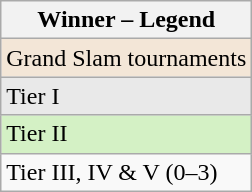<table class="wikitable sortable">
<tr>
<th>Winner – Legend</th>
</tr>
<tr>
<td bgcolor="#f3e6d7">Grand Slam tournaments</td>
</tr>
<tr>
<td bgcolor="#e9e9e9">Tier I</td>
</tr>
<tr>
<td bgcolor="#d4f1c5">Tier II</td>
</tr>
<tr>
<td>Tier III, IV & V (0–3)</td>
</tr>
</table>
